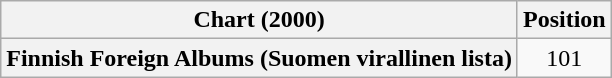<table class="wikitable plainrowheaders" style="text-align:center">
<tr>
<th scope="col">Chart (2000)</th>
<th scope="col">Position</th>
</tr>
<tr>
<th scope="row">Finnish Foreign Albums (Suomen virallinen lista)</th>
<td>101</td>
</tr>
</table>
